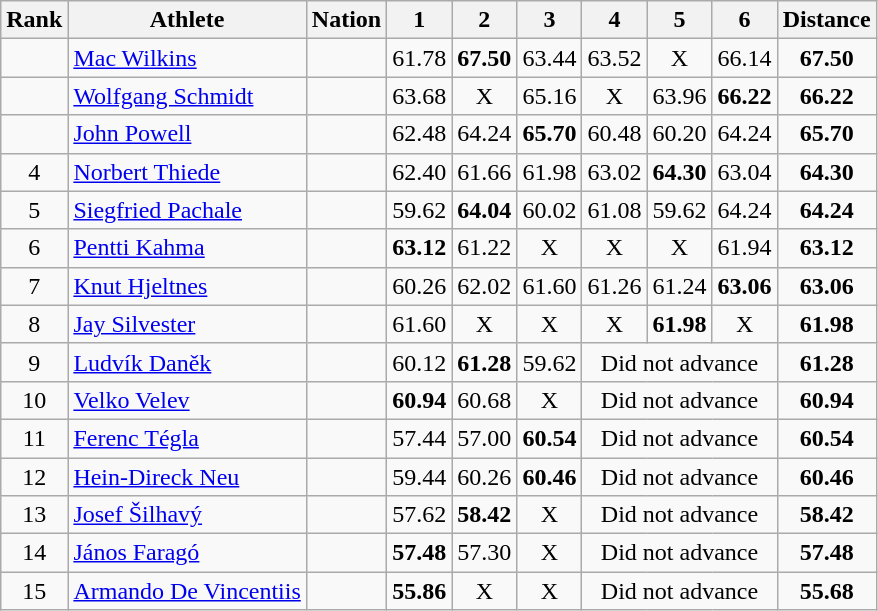<table class="wikitable sortable" style=" text-align:center;">
<tr>
<th>Rank</th>
<th>Athlete</th>
<th>Nation</th>
<th>1</th>
<th>2</th>
<th>3</th>
<th>4</th>
<th>5</th>
<th>6</th>
<th>Distance</th>
</tr>
<tr>
<td></td>
<td align=left><a href='#'>Mac Wilkins</a></td>
<td align=left></td>
<td>61.78</td>
<td><strong>67.50</strong></td>
<td>63.44</td>
<td>63.52</td>
<td data-sort-value=1.00>X</td>
<td>66.14</td>
<td><strong>67.50</strong></td>
</tr>
<tr>
<td></td>
<td align=left><a href='#'>Wolfgang Schmidt</a></td>
<td align=left></td>
<td>63.68</td>
<td data-sort-value=1.00>X</td>
<td>65.16</td>
<td data-sort-value=1.00>X</td>
<td>63.96</td>
<td><strong>66.22</strong></td>
<td><strong>66.22</strong></td>
</tr>
<tr>
<td></td>
<td align=left><a href='#'>John Powell</a></td>
<td align=left></td>
<td>62.48</td>
<td>64.24</td>
<td><strong>65.70</strong></td>
<td>60.48</td>
<td>60.20</td>
<td>64.24</td>
<td><strong>65.70</strong></td>
</tr>
<tr>
<td>4</td>
<td align=left><a href='#'>Norbert Thiede</a></td>
<td align=left></td>
<td>62.40</td>
<td>61.66</td>
<td>61.98</td>
<td>63.02</td>
<td><strong>64.30</strong></td>
<td>63.04</td>
<td><strong>64.30</strong></td>
</tr>
<tr>
<td>5</td>
<td align=left><a href='#'>Siegfried Pachale</a></td>
<td align=left></td>
<td>59.62</td>
<td><strong>64.04</strong></td>
<td>60.02</td>
<td>61.08</td>
<td>59.62</td>
<td>64.24</td>
<td><strong>64.24</strong></td>
</tr>
<tr>
<td>6</td>
<td align=left><a href='#'>Pentti Kahma</a></td>
<td align=left></td>
<td><strong>63.12</strong></td>
<td>61.22</td>
<td data-sort-value=1.00>X</td>
<td data-sort-value=1.00>X</td>
<td data-sort-value=1.00>X</td>
<td>61.94</td>
<td><strong>63.12</strong></td>
</tr>
<tr>
<td>7</td>
<td align=left><a href='#'>Knut Hjeltnes</a></td>
<td align=left></td>
<td>60.26</td>
<td>62.02</td>
<td>61.60</td>
<td>61.26</td>
<td>61.24</td>
<td><strong>63.06</strong></td>
<td><strong>63.06</strong></td>
</tr>
<tr>
<td>8</td>
<td align=left><a href='#'>Jay Silvester</a></td>
<td align=left></td>
<td>61.60</td>
<td data-sort-value=1.00>X</td>
<td data-sort-value=1.00>X</td>
<td data-sort-value=1.00>X</td>
<td><strong>61.98</strong></td>
<td data-sort-value=1.00>X</td>
<td><strong>61.98</strong></td>
</tr>
<tr>
<td>9</td>
<td align=left><a href='#'>Ludvík Daněk</a></td>
<td align=left></td>
<td>60.12</td>
<td><strong>61.28</strong></td>
<td>59.62</td>
<td colspan=3 data-sort-value=0.00>Did not advance</td>
<td><strong>61.28</strong></td>
</tr>
<tr>
<td>10</td>
<td align=left><a href='#'>Velko Velev</a></td>
<td align=left></td>
<td><strong>60.94</strong></td>
<td>60.68</td>
<td data-sort-value=1.00>X</td>
<td colspan=3 data-sort-value=0.00>Did not advance</td>
<td><strong>60.94</strong></td>
</tr>
<tr>
<td>11</td>
<td align=left><a href='#'>Ferenc Tégla</a></td>
<td align=left></td>
<td>57.44</td>
<td>57.00</td>
<td><strong>60.54</strong></td>
<td colspan=3 data-sort-value=0.00>Did not advance</td>
<td><strong>60.54</strong></td>
</tr>
<tr>
<td>12</td>
<td align=left><a href='#'>Hein-Direck Neu</a></td>
<td align=left></td>
<td>59.44</td>
<td>60.26</td>
<td><strong>60.46</strong></td>
<td colspan=3 data-sort-value=0.00>Did not advance</td>
<td><strong>60.46</strong></td>
</tr>
<tr>
<td>13</td>
<td align=left><a href='#'>Josef Šilhavý</a></td>
<td align=left></td>
<td>57.62</td>
<td><strong>58.42</strong></td>
<td data-sort-value=1.00>X</td>
<td colspan=3 data-sort-value=0.00>Did not advance</td>
<td><strong>58.42</strong></td>
</tr>
<tr>
<td>14</td>
<td align=left><a href='#'>János Faragó</a></td>
<td align=left></td>
<td><strong>57.48</strong></td>
<td>57.30</td>
<td data-sort-value=1.00>X</td>
<td colspan=3 data-sort-value=0.00>Did not advance</td>
<td><strong>57.48</strong></td>
</tr>
<tr>
<td>15</td>
<td align=left><a href='#'>Armando De Vincentiis</a></td>
<td align=left></td>
<td><strong>55.86</strong></td>
<td data-sort-value=1.00>X</td>
<td data-sort-value=1.00>X</td>
<td colspan=3 data-sort-value=0.00>Did not advance</td>
<td><strong>55.68</strong></td>
</tr>
</table>
